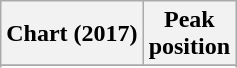<table class="wikitable sortable plainrowheaders" style="text-align:center">
<tr>
<th scope="col">Chart (2017)</th>
<th scope="col">Peak<br>position</th>
</tr>
<tr>
</tr>
<tr>
</tr>
</table>
